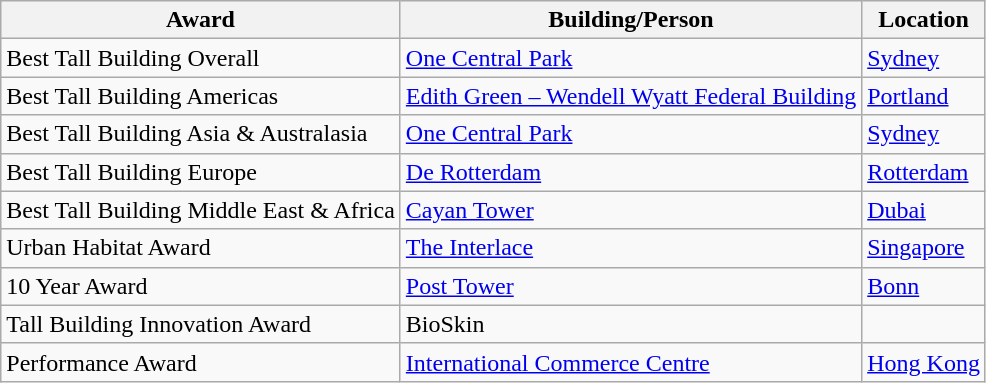<table class="wikitable sortable">
<tr>
<th>Award</th>
<th>Building/Person</th>
<th>Location</th>
</tr>
<tr>
<td>Best Tall Building Overall</td>
<td><a href='#'>One Central Park</a></td>
<td> <a href='#'>Sydney</a></td>
</tr>
<tr>
<td>Best Tall Building Americas</td>
<td><a href='#'>Edith Green – Wendell Wyatt Federal Building</a></td>
<td> <a href='#'>Portland</a></td>
</tr>
<tr>
<td>Best Tall Building Asia & Australasia</td>
<td><a href='#'>One Central Park</a></td>
<td> <a href='#'>Sydney</a></td>
</tr>
<tr>
<td>Best Tall Building Europe</td>
<td><a href='#'>De Rotterdam</a></td>
<td> <a href='#'>Rotterdam</a></td>
</tr>
<tr>
<td>Best Tall Building Middle East & Africa</td>
<td><a href='#'>Cayan Tower</a></td>
<td> <a href='#'>Dubai</a></td>
</tr>
<tr>
<td>Urban Habitat Award</td>
<td><a href='#'>The Interlace</a></td>
<td> <a href='#'>Singapore</a></td>
</tr>
<tr>
<td>10 Year Award</td>
<td><a href='#'>Post Tower</a></td>
<td> <a href='#'>Bonn</a></td>
</tr>
<tr>
<td>Tall Building Innovation Award</td>
<td>BioSkin</td>
<td></td>
</tr>
<tr>
<td>Performance Award</td>
<td><a href='#'>International Commerce Centre</a></td>
<td> <a href='#'>Hong Kong</a></td>
</tr>
</table>
